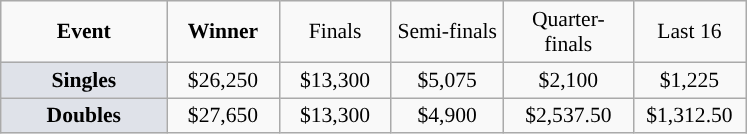<table class=wikitable style="font-size:90%;text-align:center">
<tr>
<td style="width:104px;"><strong>Event</strong></td>
<td style="width:68px;"><strong>Winner</strong></td>
<td style="width:68px;">Finals</td>
<td style="width:68px;">Semi-finals</td>
<td style="width:80px;">Quarter-finals</td>
<td style="width:68px;">Last 16</td>
</tr>
<tr>
<td style="background:#dfe2e9;"><strong>Singles</strong></td>
<td>$26,250</td>
<td>$13,300</td>
<td>$5,075</td>
<td>$2,100</td>
<td>$1,225</td>
</tr>
<tr>
<td style="background:#dfe2e9;"><strong>Doubles</strong></td>
<td>$27,650</td>
<td>$13,300</td>
<td>$4,900</td>
<td>$2,537.50</td>
<td>$1,312.50</td>
</tr>
</table>
